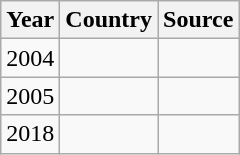<table class="wikitable">
<tr>
<th>Year</th>
<th>Country</th>
<th>Source</th>
</tr>
<tr>
<td>2004</td>
<td></td>
<td></td>
</tr>
<tr>
<td>2005</td>
<td></td>
<td></td>
</tr>
<tr>
<td>2018</td>
<td></td>
<td></td>
</tr>
</table>
